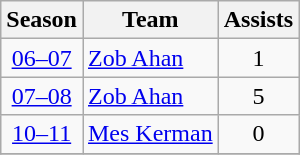<table class="wikitable" style="text-align: center;">
<tr>
<th>Season</th>
<th>Team</th>
<th>Assists</th>
</tr>
<tr>
<td><a href='#'>06–07</a></td>
<td align="left"><a href='#'>Zob Ahan</a></td>
<td>1</td>
</tr>
<tr>
<td><a href='#'>07–08</a></td>
<td align="left"><a href='#'>Zob Ahan</a></td>
<td>5</td>
</tr>
<tr>
<td><a href='#'>10–11</a></td>
<td align="left"><a href='#'>Mes Kerman</a></td>
<td>0</td>
</tr>
<tr>
</tr>
</table>
